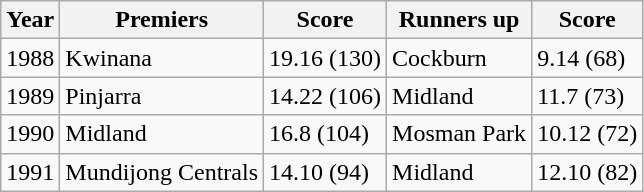<table class="wikitable">
<tr>
<th>Year</th>
<th>Premiers</th>
<th>Score</th>
<th>Runners up</th>
<th>Score</th>
</tr>
<tr>
<td>1988</td>
<td>Kwinana</td>
<td>19.16 (130)</td>
<td>Cockburn</td>
<td>9.14 (68)</td>
</tr>
<tr>
<td>1989</td>
<td>Pinjarra</td>
<td>14.22 (106)</td>
<td>Midland</td>
<td>11.7 (73)</td>
</tr>
<tr>
<td>1990</td>
<td>Midland</td>
<td>16.8 (104)</td>
<td>Mosman Park</td>
<td>10.12 (72)</td>
</tr>
<tr>
<td>1991</td>
<td>Mundijong Centrals</td>
<td>14.10 (94)</td>
<td>Midland</td>
<td>12.10 (82)</td>
</tr>
</table>
